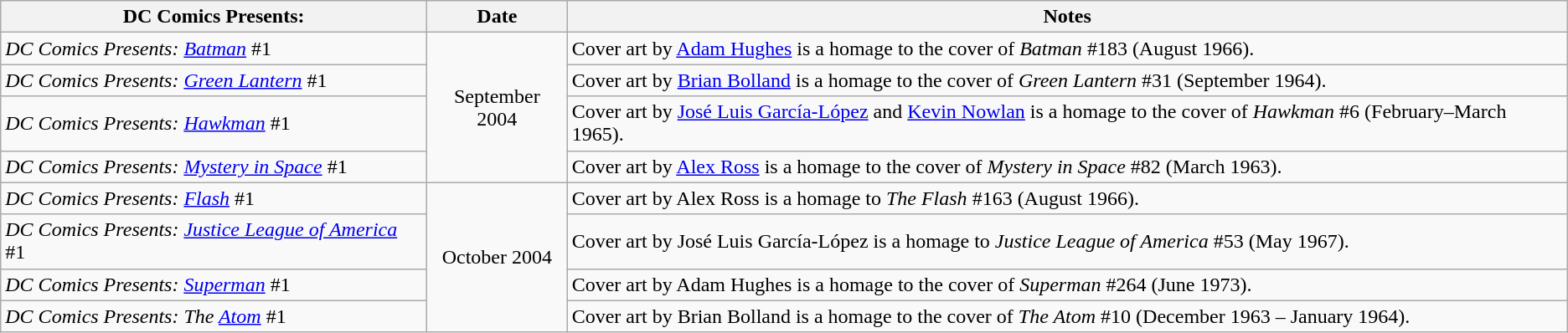<table class="wikitable">
<tr>
<th>DC Comics Presents:</th>
<th>Date</th>
<th>Notes</th>
</tr>
<tr>
<td><em>DC Comics Presents: <a href='#'>Batman</a></em> #1</td>
<td rowspan="4" align="center">September 2004</td>
<td>Cover art by <a href='#'>Adam Hughes</a> is a homage to the cover of <em>Batman</em> #183 (August 1966).</td>
</tr>
<tr>
<td><em>DC Comics Presents: <a href='#'>Green Lantern</a></em> #1</td>
<td>Cover art by <a href='#'>Brian Bolland</a> is a homage to the cover of <em>Green Lantern</em> #31 (September 1964).</td>
</tr>
<tr>
<td><em>DC Comics Presents: <a href='#'>Hawkman</a></em> #1</td>
<td>Cover art by <a href='#'>José Luis García-López</a> and <a href='#'>Kevin Nowlan</a> is a homage to the cover of <em>Hawkman</em> #6 (February–March 1965).</td>
</tr>
<tr>
<td><em>DC Comics Presents: <a href='#'>Mystery in Space</a></em> #1</td>
<td>Cover art by <a href='#'>Alex Ross</a> is a homage to the cover of <em>Mystery in Space</em> #82 (March 1963).</td>
</tr>
<tr>
<td><em>DC Comics Presents: <a href='#'>Flash</a></em> #1</td>
<td rowspan="4" align="center">October 2004</td>
<td>Cover art by Alex Ross is a homage to <em>The Flash</em> #163 (August 1966).</td>
</tr>
<tr>
<td><em>DC Comics Presents: <a href='#'>Justice League of America</a></em> #1</td>
<td>Cover art by José Luis García-López is a homage to <em>Justice League of America</em> #53 (May 1967).</td>
</tr>
<tr>
<td><em>DC Comics Presents: <a href='#'>Superman</a></em> #1</td>
<td>Cover art by Adam Hughes is a homage to the cover of <em>Superman</em> #264 (June 1973).</td>
</tr>
<tr>
<td><em>DC Comics Presents: The <a href='#'>Atom</a></em> #1</td>
<td>Cover art by Brian Bolland is a homage to the cover of <em>The Atom</em> #10 (December 1963 – January 1964).</td>
</tr>
</table>
